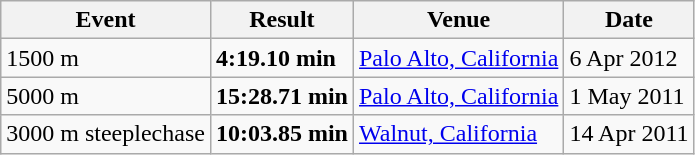<table class="wikitable">
<tr>
<th>Event</th>
<th>Result</th>
<th>Venue</th>
<th>Date</th>
</tr>
<tr>
<td>1500 m</td>
<td><strong>4:19.10 min</strong></td>
<td> <a href='#'>Palo Alto, California</a></td>
<td>6 Apr 2012</td>
</tr>
<tr>
<td>5000 m</td>
<td><strong>15:28.71 min</strong></td>
<td> <a href='#'>Palo Alto, California</a></td>
<td>1 May 2011</td>
</tr>
<tr>
<td>3000 m steeplechase</td>
<td><strong>10:03.85 min</strong></td>
<td> <a href='#'>Walnut, California</a></td>
<td>14 Apr 2011</td>
</tr>
</table>
